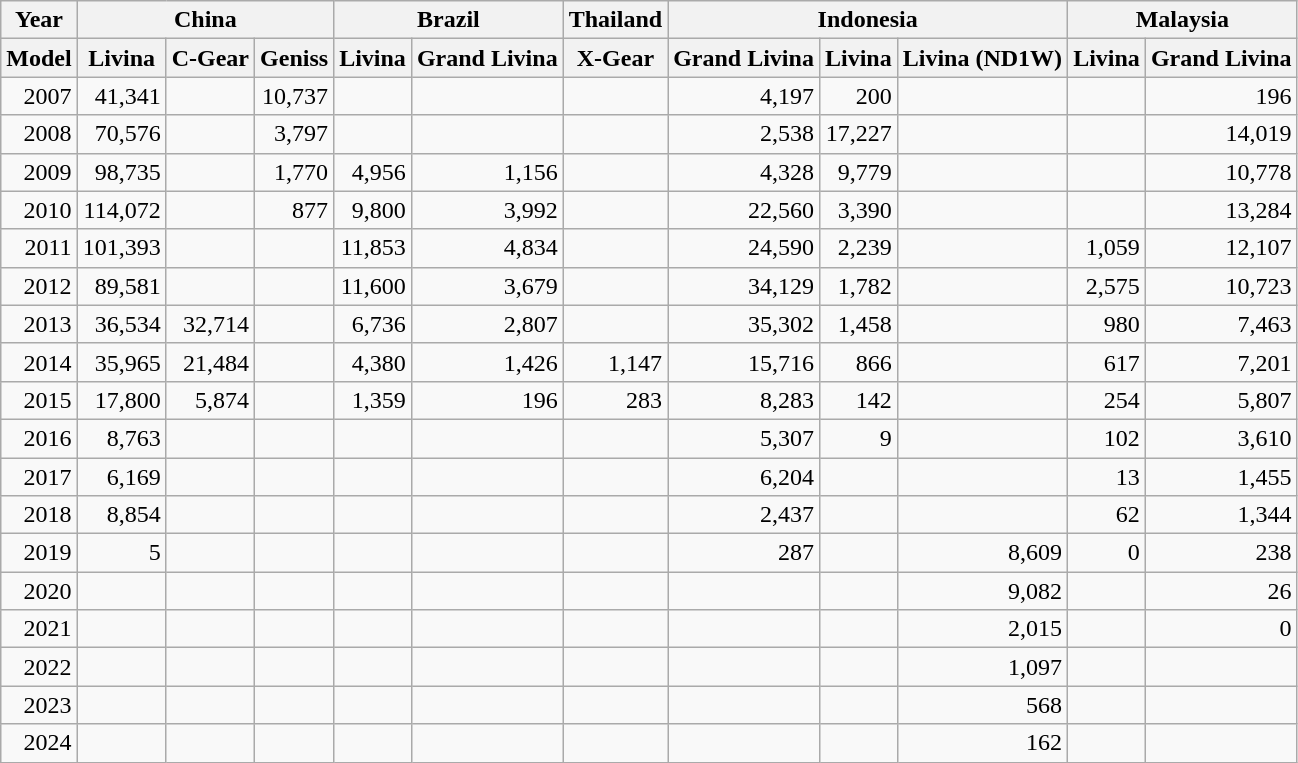<table class=wikitable style="text-align: right;">
<tr>
<th>Year</th>
<th colspan=3>China</th>
<th colspan=2>Brazil</th>
<th colspan=1>Thailand</th>
<th colspan=3>Indonesia</th>
<th colspan=2>Malaysia</th>
</tr>
<tr>
<th>Model</th>
<th>Livina</th>
<th>C-Gear</th>
<th>Geniss</th>
<th>Livina</th>
<th>Grand Livina</th>
<th>X-Gear</th>
<th>Grand Livina</th>
<th>Livina</th>
<th>Livina (ND1W)</th>
<th>Livina</th>
<th>Grand Livina</th>
</tr>
<tr>
<td>2007</td>
<td>41,341</td>
<td></td>
<td>10,737</td>
<td></td>
<td></td>
<td></td>
<td>4,197</td>
<td>200</td>
<td></td>
<td></td>
<td>196</td>
</tr>
<tr>
<td>2008</td>
<td>70,576</td>
<td></td>
<td>3,797</td>
<td></td>
<td></td>
<td></td>
<td>2,538</td>
<td>17,227</td>
<td></td>
<td></td>
<td>14,019</td>
</tr>
<tr>
<td>2009</td>
<td>98,735</td>
<td></td>
<td>1,770</td>
<td>4,956</td>
<td>1,156</td>
<td></td>
<td>4,328</td>
<td>9,779</td>
<td></td>
<td></td>
<td>10,778</td>
</tr>
<tr>
<td>2010</td>
<td>114,072</td>
<td></td>
<td>877</td>
<td>9,800</td>
<td>3,992</td>
<td></td>
<td>22,560</td>
<td>3,390</td>
<td></td>
<td></td>
<td>13,284</td>
</tr>
<tr>
<td>2011</td>
<td>101,393</td>
<td></td>
<td></td>
<td>11,853</td>
<td>4,834</td>
<td></td>
<td>24,590</td>
<td>2,239</td>
<td></td>
<td>1,059</td>
<td>12,107</td>
</tr>
<tr>
<td>2012</td>
<td>89,581</td>
<td></td>
<td></td>
<td>11,600</td>
<td>3,679</td>
<td></td>
<td>34,129</td>
<td>1,782</td>
<td></td>
<td>2,575</td>
<td>10,723</td>
</tr>
<tr>
<td>2013</td>
<td>36,534</td>
<td>32,714</td>
<td></td>
<td>6,736</td>
<td>2,807</td>
<td></td>
<td>35,302</td>
<td>1,458</td>
<td></td>
<td>980</td>
<td>7,463</td>
</tr>
<tr>
<td>2014</td>
<td>35,965</td>
<td>21,484</td>
<td></td>
<td>4,380</td>
<td>1,426</td>
<td>1,147</td>
<td>15,716</td>
<td>866</td>
<td></td>
<td>617</td>
<td>7,201</td>
</tr>
<tr>
<td>2015</td>
<td>17,800</td>
<td>5,874</td>
<td></td>
<td>1,359</td>
<td>196</td>
<td>283</td>
<td>8,283</td>
<td>142</td>
<td></td>
<td>254</td>
<td>5,807</td>
</tr>
<tr>
<td>2016</td>
<td>8,763</td>
<td></td>
<td></td>
<td></td>
<td></td>
<td></td>
<td>5,307</td>
<td>9</td>
<td></td>
<td>102</td>
<td>3,610</td>
</tr>
<tr>
<td>2017</td>
<td>6,169</td>
<td></td>
<td></td>
<td></td>
<td></td>
<td></td>
<td>6,204</td>
<td></td>
<td></td>
<td>13</td>
<td>1,455</td>
</tr>
<tr>
<td>2018</td>
<td>8,854</td>
<td></td>
<td></td>
<td></td>
<td></td>
<td></td>
<td>2,437</td>
<td></td>
<td></td>
<td>62</td>
<td>1,344</td>
</tr>
<tr>
<td>2019</td>
<td>5</td>
<td></td>
<td></td>
<td></td>
<td></td>
<td></td>
<td>287</td>
<td></td>
<td>8,609</td>
<td>0</td>
<td>238</td>
</tr>
<tr>
<td>2020</td>
<td></td>
<td></td>
<td></td>
<td></td>
<td></td>
<td></td>
<td></td>
<td></td>
<td>9,082</td>
<td></td>
<td>26</td>
</tr>
<tr>
<td>2021</td>
<td></td>
<td></td>
<td></td>
<td></td>
<td></td>
<td></td>
<td></td>
<td></td>
<td>2,015</td>
<td></td>
<td>0</td>
</tr>
<tr>
<td>2022</td>
<td></td>
<td></td>
<td></td>
<td></td>
<td></td>
<td></td>
<td></td>
<td></td>
<td>1,097</td>
<td></td>
<td></td>
</tr>
<tr>
<td>2023</td>
<td></td>
<td></td>
<td></td>
<td></td>
<td></td>
<td></td>
<td></td>
<td></td>
<td>568</td>
<td></td>
<td></td>
</tr>
<tr>
<td>2024</td>
<td></td>
<td></td>
<td></td>
<td></td>
<td></td>
<td></td>
<td></td>
<td></td>
<td>162</td>
<td></td>
<td></td>
</tr>
</table>
